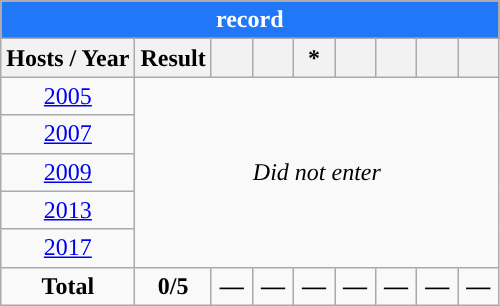<table class="wikitable mw-collapsible" style="text-align: center;font-size:100%;">
<tr>
<th colspan="9" style="background: #2077F8; color: white;"><a href='#'></a> record</th>
</tr>
<tr>
<th>Hosts / Year</th>
<th>Result</th>
<th width=20></th>
<th width=20></th>
<th width=20>*</th>
<th width=20></th>
<th width=20></th>
<th width=20></th>
<th width=20></th>
</tr>
<tr>
<td> <a href='#'>2005</a></td>
<td colspan=8 rowspan=5><em>Did not enter</em></td>
</tr>
<tr>
<td> <a href='#'>2007</a></td>
</tr>
<tr>
<td> <a href='#'>2009</a></td>
</tr>
<tr>
<td> <a href='#'>2013</a></td>
</tr>
<tr>
<td> <a href='#'>2017</a></td>
</tr>
<tr>
<td><strong>Total</strong></td>
<td><strong>0/5</strong></td>
<td><strong>—</strong></td>
<td><strong>—</strong></td>
<td><strong>—</strong></td>
<td><strong>—</strong></td>
<td><strong>—</strong></td>
<td><strong>—</strong></td>
<td><strong>—</strong></td>
</tr>
</table>
